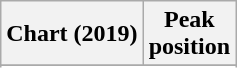<table class="wikitable sortable plainrowheaders" style="text-align:center">
<tr>
<th>Chart (2019)</th>
<th>Peak<br>position</th>
</tr>
<tr>
</tr>
<tr>
</tr>
</table>
